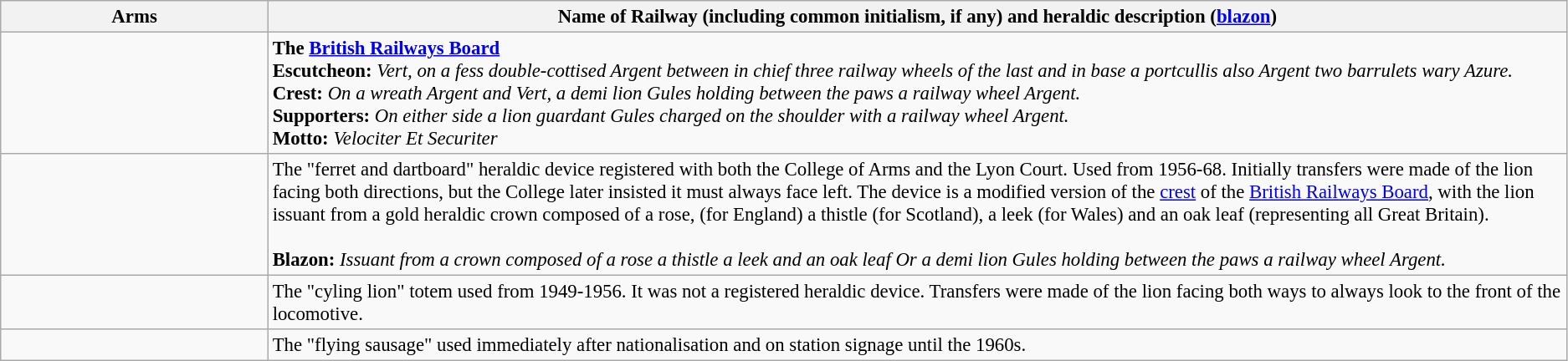<table class=wikitable style=font-size:95%>
<tr style="vertical-align:top; text-align:center;">
<th style="width:206px;">Arms</th>
<th>Name of Railway (including common initialism, if any) and heraldic description (<a href='#'>blazon</a>)</th>
</tr>
<tr valign=top>
<td align=center></td>
<td><strong>The <a href='#'>British Railways Board</a></strong><br><strong>Escutcheon:</strong> <em>Vert, on a fess double-cottised Argent between in chief three railway wheels of the last and in base a portcullis also Argent two barrulets wary Azure.</em><br>
<strong>Crest:</strong> <em>On a wreath Argent and Vert, a demi lion Gules holding between the paws a railway wheel Argent.</em><br> <strong>Supporters:</strong> <em>On either side a lion guardant Gules charged on the shoulder with a railway wheel Argent.</em><br>
<strong>Motto:</strong> <em>Velociter Et Securiter</em></td>
</tr>
<tr valign=top>
<td align=center></td>
<td>The "ferret and dartboard" heraldic device registered with both the College of Arms and the Lyon Court. Used from 1956-68. Initially transfers were made of the lion facing both directions, but the College later insisted it must always face left. The device is a modified version of the <a href='#'>crest</a> of the <a href='#'>British Railways Board</a>, with the lion issuant from a gold heraldic crown composed of a rose, (for England) a thistle (for Scotland), a leek (for Wales) and an oak leaf (representing all Great Britain).<br><br><strong>Blazon:</strong> <em>Issuant from a crown composed of a rose a thistle a leek and an oak leaf Or a demi lion Gules holding between the paws a railway wheel Argent.</em></td>
</tr>
<tr valign=top>
<td align=center></td>
<td>The "cyling lion" totem used from 1949-1956. It was not a registered heraldic device. Transfers were made of the lion facing both ways to always look to the front of the locomotive.</td>
</tr>
<tr valign=top>
<td align=center></td>
<td>The "flying sausage" used immediately after nationalisation and on station signage until the 1960s.</td>
</tr>
</table>
